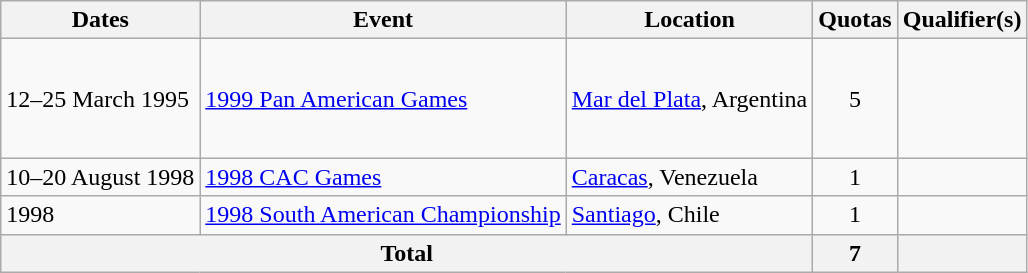<table class=wikitable>
<tr>
<th>Dates</th>
<th>Event</th>
<th>Location</th>
<th>Quotas</th>
<th>Qualifier(s)</th>
</tr>
<tr>
<td>12–25 March 1995</td>
<td><a href='#'>1999 Pan American Games</a></td>
<td><a href='#'>Mar del Plata</a>, Argentina</td>
<td align=center>5</td>
<td><br><br><br><br></td>
</tr>
<tr>
<td>10–20 August 1998</td>
<td><a href='#'>1998 CAC Games</a></td>
<td><a href='#'>Caracas</a>, Venezuela</td>
<td align=center>1</td>
<td></td>
</tr>
<tr>
<td>1998</td>
<td><a href='#'>1998 South American Championship</a></td>
<td><a href='#'>Santiago</a>, Chile</td>
<td align=center>1</td>
<td></td>
</tr>
<tr>
<th colspan=3>Total</th>
<th>7</th>
<th></th>
</tr>
</table>
